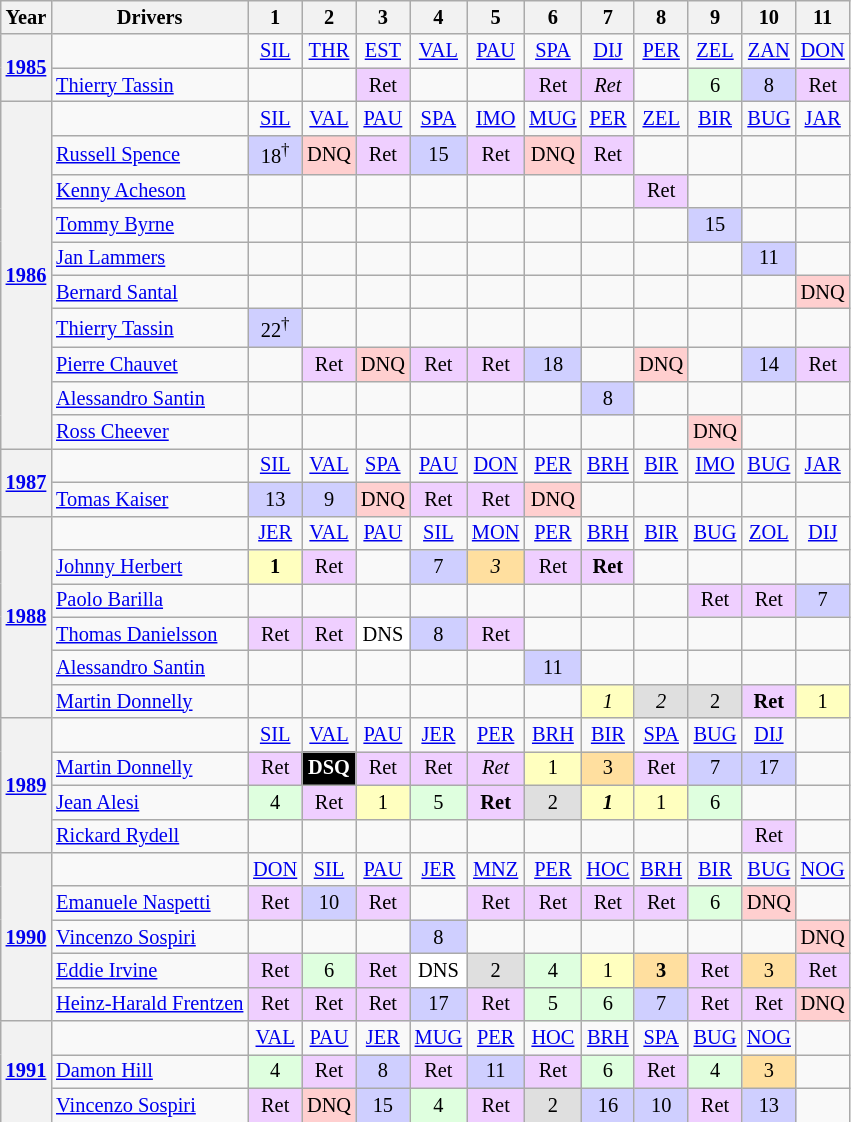<table class="wikitable" style="text-align:center; font-size:85%">
<tr>
<th>Year</th>
<th>Drivers</th>
<th>1</th>
<th>2</th>
<th>3</th>
<th>4</th>
<th>5</th>
<th>6</th>
<th>7</th>
<th>8</th>
<th>9</th>
<th>10</th>
<th>11</th>
</tr>
<tr>
<th rowspan="2"><a href='#'>1985</a></th>
<td></td>
<td><a href='#'>SIL</a></td>
<td><a href='#'>THR</a></td>
<td><a href='#'>EST</a></td>
<td><a href='#'>VAL</a></td>
<td><a href='#'>PAU</a></td>
<td><a href='#'>SPA</a></td>
<td><a href='#'>DIJ</a></td>
<td><a href='#'>PER</a></td>
<td><a href='#'>ZEL</a></td>
<td><a href='#'>ZAN</a></td>
<td><a href='#'>DON</a></td>
</tr>
<tr>
<td align="left"> <a href='#'>Thierry Tassin</a></td>
<td></td>
<td></td>
<td style="background:#EFCFFF;">Ret</td>
<td></td>
<td></td>
<td style="background:#EFCFFF;">Ret</td>
<td style="background:#EFCFFF;"><em>Ret</em></td>
<td></td>
<td style="background:#DFFFDF;">6</td>
<td style="background:#CFCFFF;">8</td>
<td style="background:#EFCFFF;">Ret</td>
</tr>
<tr>
<th rowspan="10"><a href='#'>1986</a></th>
<td></td>
<td><a href='#'>SIL</a></td>
<td><a href='#'>VAL</a></td>
<td><a href='#'>PAU</a></td>
<td><a href='#'>SPA</a></td>
<td><a href='#'>IMO</a></td>
<td><a href='#'>MUG</a></td>
<td><a href='#'>PER</a></td>
<td><a href='#'>ZEL</a></td>
<td><a href='#'>BIR</a></td>
<td><a href='#'>BUG</a></td>
<td><a href='#'>JAR</a></td>
</tr>
<tr>
<td align="left"> <a href='#'>Russell Spence</a></td>
<td style="background:#CFCFFF;">18<sup>†</sup></td>
<td style="background:#FFCFCF;">DNQ</td>
<td style="background:#EFCFFF;">Ret</td>
<td style="background:#CFCFFF;">15</td>
<td style="background:#EFCFFF;">Ret</td>
<td style="background:#FFCFCF;">DNQ</td>
<td style="background:#EFCFFF;">Ret</td>
<td></td>
<td></td>
<td></td>
<td></td>
</tr>
<tr>
<td align="left"> <a href='#'>Kenny Acheson</a></td>
<td></td>
<td></td>
<td></td>
<td></td>
<td></td>
<td></td>
<td></td>
<td style="background:#EFCFFF;">Ret</td>
<td></td>
<td></td>
<td></td>
</tr>
<tr>
<td align="left"> <a href='#'>Tommy Byrne</a></td>
<td></td>
<td></td>
<td></td>
<td></td>
<td></td>
<td></td>
<td></td>
<td></td>
<td style="background:#CFCFFF;">15</td>
<td></td>
<td></td>
</tr>
<tr>
<td align="left"> <a href='#'>Jan Lammers</a></td>
<td></td>
<td></td>
<td></td>
<td></td>
<td></td>
<td></td>
<td></td>
<td></td>
<td></td>
<td style="background:#CFCFFF;">11</td>
<td></td>
</tr>
<tr>
<td align="left"> <a href='#'>Bernard Santal</a></td>
<td></td>
<td></td>
<td></td>
<td></td>
<td></td>
<td></td>
<td></td>
<td></td>
<td></td>
<td></td>
<td style="background:#FFCFCF;">DNQ</td>
</tr>
<tr>
<td align="left"> <a href='#'>Thierry Tassin</a></td>
<td style="background:#CFCFFF;">22<sup>†</sup></td>
<td></td>
<td></td>
<td></td>
<td></td>
<td></td>
<td></td>
<td></td>
<td></td>
<td></td>
<td></td>
</tr>
<tr>
<td align="left"> <a href='#'>Pierre Chauvet</a></td>
<td></td>
<td style="background:#EFCFFF;">Ret</td>
<td style="background:#FFCFCF;">DNQ</td>
<td style="background:#EFCFFF;">Ret</td>
<td style="background:#EFCFFF;">Ret</td>
<td style="background:#CFCFFF;">18</td>
<td></td>
<td style="background:#FFCFCF;">DNQ</td>
<td></td>
<td style="background:#CFCFFF;">14</td>
<td style="background:#EFCFFF;">Ret</td>
</tr>
<tr>
<td align="left"> <a href='#'>Alessandro Santin</a></td>
<td></td>
<td></td>
<td></td>
<td></td>
<td></td>
<td></td>
<td style="background:#CFCFFF;">8</td>
<td></td>
<td></td>
<td></td>
<td></td>
</tr>
<tr>
<td align="left"> <a href='#'>Ross Cheever</a></td>
<td></td>
<td></td>
<td></td>
<td></td>
<td></td>
<td></td>
<td></td>
<td></td>
<td style="background:#FFCFCF;">DNQ</td>
<td></td>
<td></td>
</tr>
<tr>
<th rowspan="2"><a href='#'>1987</a></th>
<td></td>
<td><a href='#'>SIL</a></td>
<td><a href='#'>VAL</a></td>
<td><a href='#'>SPA</a></td>
<td><a href='#'>PAU</a></td>
<td><a href='#'>DON</a></td>
<td><a href='#'>PER</a></td>
<td><a href='#'>BRH</a></td>
<td><a href='#'>BIR</a></td>
<td><a href='#'>IMO</a></td>
<td><a href='#'>BUG</a></td>
<td><a href='#'>JAR</a></td>
</tr>
<tr>
<td align="left"> <a href='#'>Tomas Kaiser</a></td>
<td style="background:#CFCFFF;">13</td>
<td style="background:#CFCFFF;">9</td>
<td style="background:#FFCFCF;">DNQ</td>
<td style="background:#EFCFFF;">Ret</td>
<td style="background:#EFCFFF;">Ret</td>
<td style="background:#FFCFCF;">DNQ</td>
<td></td>
<td></td>
<td></td>
<td></td>
<td></td>
</tr>
<tr>
<th rowspan="6"><a href='#'>1988</a></th>
<td></td>
<td><a href='#'>JER</a></td>
<td><a href='#'>VAL</a></td>
<td><a href='#'>PAU</a></td>
<td><a href='#'>SIL</a></td>
<td><a href='#'>MON</a></td>
<td><a href='#'>PER</a></td>
<td><a href='#'>BRH</a></td>
<td><a href='#'>BIR</a></td>
<td><a href='#'>BUG</a></td>
<td><a href='#'>ZOL</a></td>
<td><a href='#'>DIJ</a></td>
</tr>
<tr>
<td align="left"> <a href='#'>Johnny Herbert</a></td>
<td style="background:#FFFFBF;"><strong>1</strong></td>
<td style="background:#EFCFFF;">Ret</td>
<td></td>
<td style="background:#CFCFFF;">7</td>
<td style="background:#FFDF9F;"><em>3</em></td>
<td style="background:#EFCFFF;">Ret</td>
<td style="background:#EFCFFF;"><strong>Ret</strong></td>
<td></td>
<td></td>
<td></td>
<td></td>
</tr>
<tr>
<td align="left"> <a href='#'>Paolo Barilla</a></td>
<td></td>
<td></td>
<td></td>
<td></td>
<td></td>
<td></td>
<td></td>
<td></td>
<td style="background:#EFCFFF;">Ret</td>
<td style="background:#EFCFFF;">Ret</td>
<td style="background:#CFCFFF;">7</td>
</tr>
<tr>
<td align="left"> <a href='#'>Thomas Danielsson</a></td>
<td style="background:#EFCFFF;">Ret</td>
<td style="background:#EFCFFF;">Ret</td>
<td style="background:#FFFFFF;">DNS</td>
<td style="background:#CFCFFF;">8</td>
<td style="background:#EFCFFF;">Ret</td>
<td></td>
<td></td>
<td></td>
<td></td>
<td></td>
<td></td>
</tr>
<tr>
<td align="left"> <a href='#'>Alessandro Santin</a></td>
<td></td>
<td></td>
<td></td>
<td></td>
<td></td>
<td style="background:#CFCFFF;">11</td>
<td></td>
<td></td>
<td></td>
<td></td>
<td></td>
</tr>
<tr>
<td align="left"> <a href='#'>Martin Donnelly</a></td>
<td></td>
<td></td>
<td></td>
<td></td>
<td></td>
<td></td>
<td style="background:#FFFFBF;"><em>1</em></td>
<td style="background:#DFDFDF;"><em>2</em></td>
<td style="background:#DFDFDF;">2</td>
<td style="background:#EFCFFF;"><strong>Ret</strong></td>
<td style="background:#FFFFBF;">1</td>
</tr>
<tr>
<th rowspan="4"><a href='#'>1989</a></th>
<td></td>
<td><a href='#'>SIL</a></td>
<td><a href='#'>VAL</a></td>
<td><a href='#'>PAU</a></td>
<td><a href='#'>JER</a></td>
<td><a href='#'>PER</a></td>
<td><a href='#'>BRH</a></td>
<td><a href='#'>BIR</a></td>
<td><a href='#'>SPA</a></td>
<td><a href='#'>BUG</a></td>
<td><a href='#'>DIJ</a></td>
<td></td>
</tr>
<tr>
<td align="left"> <a href='#'>Martin Donnelly</a></td>
<td style="background:#EFCFFF;">Ret</td>
<td style="background:#000000; color:white"><strong>DSQ</strong></td>
<td style="background:#EFCFFF;">Ret</td>
<td style="background:#EFCFFF;">Ret</td>
<td style="background:#EFCFFF;"><em>Ret</em></td>
<td style="background:#FFFFBF;">1</td>
<td style="background:#FFDF9F;">3</td>
<td style="background:#EFCFFF;">Ret</td>
<td style="background:#CFCFFF;">7</td>
<td style="background:#CFCFFF;">17</td>
<td></td>
</tr>
<tr>
<td align="left"> <a href='#'>Jean Alesi</a></td>
<td style="background:#DFFFDF;">4</td>
<td style="background:#EFCFFF;">Ret</td>
<td style="background:#FFFFBF;">1</td>
<td style="background:#DFFFDF;">5</td>
<td style="background:#EFCFFF;"><strong>Ret</strong></td>
<td style="background:#DFDFDF;">2</td>
<td style="background:#FFFFBF;"><strong><em>1</em></strong></td>
<td style="background:#FFFFBF;">1</td>
<td style="background:#DFFFDF;">6</td>
<td></td>
<td></td>
</tr>
<tr>
<td align="left"> <a href='#'>Rickard Rydell</a></td>
<td></td>
<td></td>
<td></td>
<td></td>
<td></td>
<td></td>
<td></td>
<td></td>
<td></td>
<td style="background:#EFCFFF;">Ret</td>
<td></td>
</tr>
<tr>
<th rowspan="5"><a href='#'>1990</a></th>
<td></td>
<td><a href='#'>DON</a></td>
<td><a href='#'>SIL</a></td>
<td><a href='#'>PAU</a></td>
<td><a href='#'>JER</a></td>
<td><a href='#'>MNZ</a></td>
<td><a href='#'>PER</a></td>
<td><a href='#'>HOC</a></td>
<td><a href='#'>BRH</a></td>
<td><a href='#'>BIR</a></td>
<td><a href='#'>BUG</a></td>
<td><a href='#'>NOG</a></td>
</tr>
<tr>
<td align="left"> <a href='#'>Emanuele Naspetti</a></td>
<td style="background:#EFCFFF;">Ret</td>
<td style="background:#CFCFFF;">10</td>
<td style="background:#EFCFFF;">Ret</td>
<td></td>
<td style="background:#EFCFFF;">Ret</td>
<td style="background:#EFCFFF;">Ret</td>
<td style="background:#EFCFFF;">Ret</td>
<td style="background:#EFCFFF;">Ret</td>
<td style="background:#DFFFDF;">6</td>
<td style="background:#FFCFCF;">DNQ</td>
<td></td>
</tr>
<tr>
<td align="left"> <a href='#'>Vincenzo Sospiri</a></td>
<td></td>
<td></td>
<td></td>
<td style="background:#CFCFFF;">8</td>
<td></td>
<td></td>
<td></td>
<td></td>
<td></td>
<td></td>
<td style="background:#FFCFCF;">DNQ</td>
</tr>
<tr>
<td align="left"> <a href='#'>Eddie Irvine</a></td>
<td style="background:#EFCFFF;">Ret</td>
<td style="background:#DFFFDF;">6</td>
<td style="background:#EFCFFF;">Ret</td>
<td style="background:#FFFFFF;">DNS</td>
<td style="background:#DFDFDF;">2</td>
<td style="background:#DFFFDF;">4</td>
<td style="background:#FFFFBF;">1</td>
<td style="background:#FFDF9F;"><strong>3</strong></td>
<td style="background:#EFCFFF;">Ret</td>
<td style="background:#FFDF9F;">3</td>
<td style="background:#EFCFFF;">Ret</td>
</tr>
<tr>
<td align="left"> <a href='#'>Heinz-Harald Frentzen</a></td>
<td style="background:#EFCFFF;">Ret</td>
<td style="background:#EFCFFF;">Ret</td>
<td style="background:#EFCFFF;">Ret</td>
<td style="background:#CFCFFF;">17</td>
<td style="background:#EFCFFF;">Ret</td>
<td style="background:#DFFFDF;">5</td>
<td style="background:#DFFFDF;">6</td>
<td style="background:#CFCFFF;">7</td>
<td style="background:#EFCFFF;">Ret</td>
<td style="background:#EFCFFF;">Ret</td>
<td style="background:#FFCFCF;">DNQ</td>
</tr>
<tr>
<th rowspan="3"><a href='#'>1991</a></th>
<td></td>
<td><a href='#'>VAL</a></td>
<td><a href='#'>PAU</a></td>
<td><a href='#'>JER</a></td>
<td><a href='#'>MUG</a></td>
<td><a href='#'>PER</a></td>
<td><a href='#'>HOC</a></td>
<td><a href='#'>BRH</a></td>
<td><a href='#'>SPA</a></td>
<td><a href='#'>BUG</a></td>
<td><a href='#'>NOG</a></td>
<td></td>
</tr>
<tr>
<td align="left"> <a href='#'>Damon Hill</a></td>
<td style="background:#DFFFDF;">4</td>
<td style="background:#EFCFFF;">Ret</td>
<td style="background:#CFCFFF;">8</td>
<td style="background:#EFCFFF;">Ret</td>
<td style="background:#CFCFFF;">11</td>
<td style="background:#EFCFFF;">Ret</td>
<td style="background:#DFFFDF;">6</td>
<td style="background:#EFCFFF;">Ret</td>
<td style="background:#DFFFDF;">4</td>
<td style="background:#FFDF9F;">3</td>
<td></td>
</tr>
<tr>
<td align="left"> <a href='#'>Vincenzo Sospiri</a></td>
<td style="background:#EFCFFF;">Ret</td>
<td style="background:#FFCFCF;">DNQ</td>
<td style="background:#CFCFFF;">15</td>
<td style="background:#DFFFDF;">4</td>
<td style="background:#EFCFFF;">Ret</td>
<td style="background:#DFDFDF;">2</td>
<td style="background:#CFCFFF;">16</td>
<td style="background:#CFCFFF;">10</td>
<td style="background:#EFCFFF;">Ret</td>
<td style="background:#CFCFFF;">13</td>
<td></td>
</tr>
</table>
